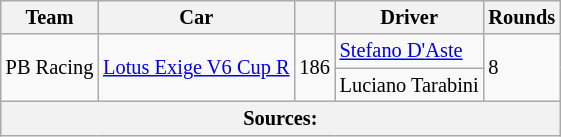<table class="wikitable" style="font-size: 85%;">
<tr>
<th>Team</th>
<th>Car</th>
<th></th>
<th>Driver</th>
<th>Rounds</th>
</tr>
<tr>
<td rowspan=2> PB Racing</td>
<td rowspan=2><a href='#'>Lotus Exige V6 Cup R</a></td>
<td rowspan=2 align=center>186</td>
<td> <a href='#'>Stefano D'Aste</a></td>
<td rowspan=2>8</td>
</tr>
<tr>
<td> Luciano Tarabini</td>
</tr>
<tr>
<th colspan=5>Sources:</th>
</tr>
</table>
